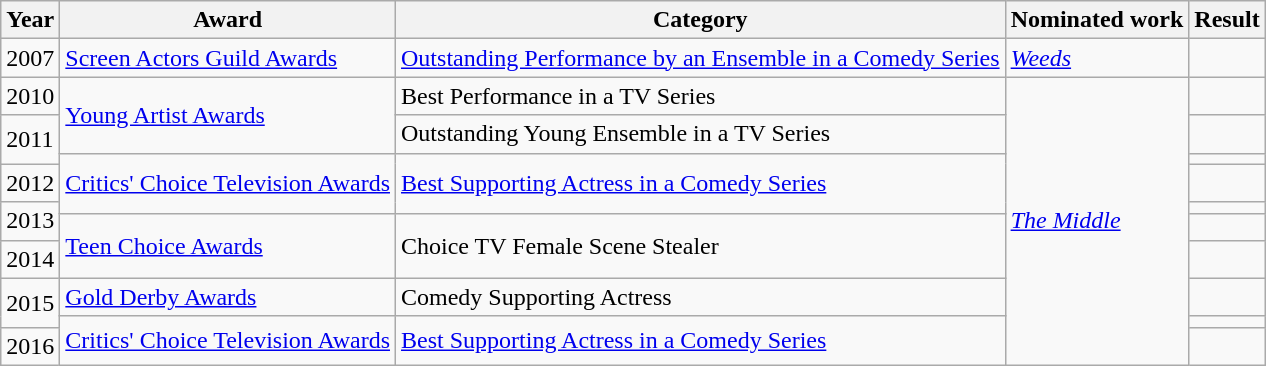<table class="wikitable">
<tr>
<th>Year</th>
<th>Award</th>
<th>Category</th>
<th>Nominated work</th>
<th>Result</th>
</tr>
<tr>
<td>2007</td>
<td><a href='#'>Screen Actors Guild Awards</a></td>
<td><a href='#'>Outstanding Performance by an Ensemble in a Comedy Series</a> </td>
<td><em><a href='#'>Weeds</a></em></td>
<td></td>
</tr>
<tr>
<td>2010</td>
<td rowspan="2"><a href='#'>Young Artist Awards</a></td>
<td>Best Performance in a TV Series</td>
<td rowspan="10"><em><a href='#'>The Middle</a></em></td>
<td></td>
</tr>
<tr>
<td rowspan="2">2011</td>
<td>Outstanding Young Ensemble in a TV Series </td>
<td></td>
</tr>
<tr>
<td rowspan="3"><a href='#'>Critics' Choice Television Awards</a></td>
<td rowspan="3"><a href='#'>Best Supporting Actress in a Comedy Series</a></td>
<td></td>
</tr>
<tr>
<td>2012</td>
<td></td>
</tr>
<tr>
<td rowspan="2">2013</td>
<td></td>
</tr>
<tr>
<td rowspan="2"><a href='#'>Teen Choice Awards</a></td>
<td rowspan="2">Choice TV Female Scene Stealer</td>
<td></td>
</tr>
<tr>
<td>2014</td>
<td></td>
</tr>
<tr>
<td rowspan="2">2015</td>
<td><a href='#'>Gold Derby Awards</a></td>
<td>Comedy Supporting Actress</td>
<td></td>
</tr>
<tr>
<td rowspan="2"><a href='#'>Critics' Choice Television Awards</a></td>
<td rowspan="2"><a href='#'>Best Supporting Actress in a Comedy Series</a></td>
<td></td>
</tr>
<tr>
<td>2016</td>
<td></td>
</tr>
</table>
